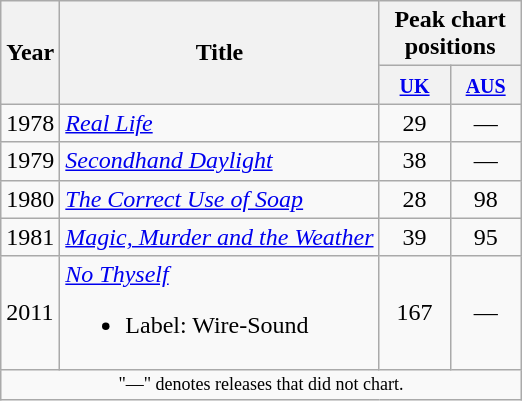<table class="wikitable">
<tr>
<th scope="col" rowspan="2">Year</th>
<th scope="col" rowspan="2">Title</th>
<th scope="col" colspan="2">Peak chart positions</th>
</tr>
<tr>
<th style="width:40px;"><small><a href='#'>UK</a></small><br></th>
<th style="width:40px;"><small><a href='#'>AUS</a></small><br></th>
</tr>
<tr>
<td>1978</td>
<td><em><a href='#'>Real Life</a></em></td>
<td align=center>29</td>
<td align=center>―</td>
</tr>
<tr>
<td>1979</td>
<td><em><a href='#'>Secondhand Daylight</a></em></td>
<td align=center>38</td>
<td align=center>―</td>
</tr>
<tr>
<td>1980</td>
<td><em><a href='#'>The Correct Use of Soap</a></em></td>
<td align=center>28</td>
<td align=center>98</td>
</tr>
<tr>
<td>1981</td>
<td><em><a href='#'>Magic, Murder and the Weather</a></em></td>
<td align=center>39</td>
<td align=center>95</td>
</tr>
<tr>
<td>2011</td>
<td><em><a href='#'>No Thyself</a></em><br><ul><li>Label: Wire-Sound</li></ul></td>
<td align=center>167</td>
<td align=center>—</td>
</tr>
<tr>
<td colspan="6" style="text-align:center; font-size:9pt;">"—" denotes releases that did not chart.</td>
</tr>
</table>
